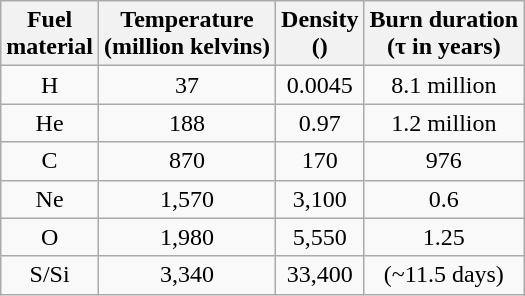<table class="wikitable" style="float: left; margin-right: 1.0em;">
<tr>
<th valign="bottom">Fuel<br>material</th>
<th valign="bottom">Temperature<br>(million kelvins)</th>
<th valign="bottom">Density<br>()</th>
<th valign="bottom">Burn duration<br>(τ in years)</th>
</tr>
<tr style="text-align:center;">
<td>H</td>
<td>37</td>
<td>0.0045</td>
<td>8.1 million</td>
</tr>
<tr style="text-align:center;">
<td>He</td>
<td>188</td>
<td>0.97</td>
<td>1.2 million</td>
</tr>
<tr style="text-align:center;">
<td>C</td>
<td>870</td>
<td>170</td>
<td>976</td>
</tr>
<tr style="text-align:center;">
<td>Ne</td>
<td>1,570</td>
<td>3,100</td>
<td>0.6</td>
</tr>
<tr style="text-align:center;">
<td>O</td>
<td>1,980</td>
<td>5,550</td>
<td>1.25</td>
</tr>
<tr style="text-align:center;">
<td>S/Si</td>
<td>3,340</td>
<td>33,400</td>
<td> (~11.5 days)</td>
</tr>
</table>
